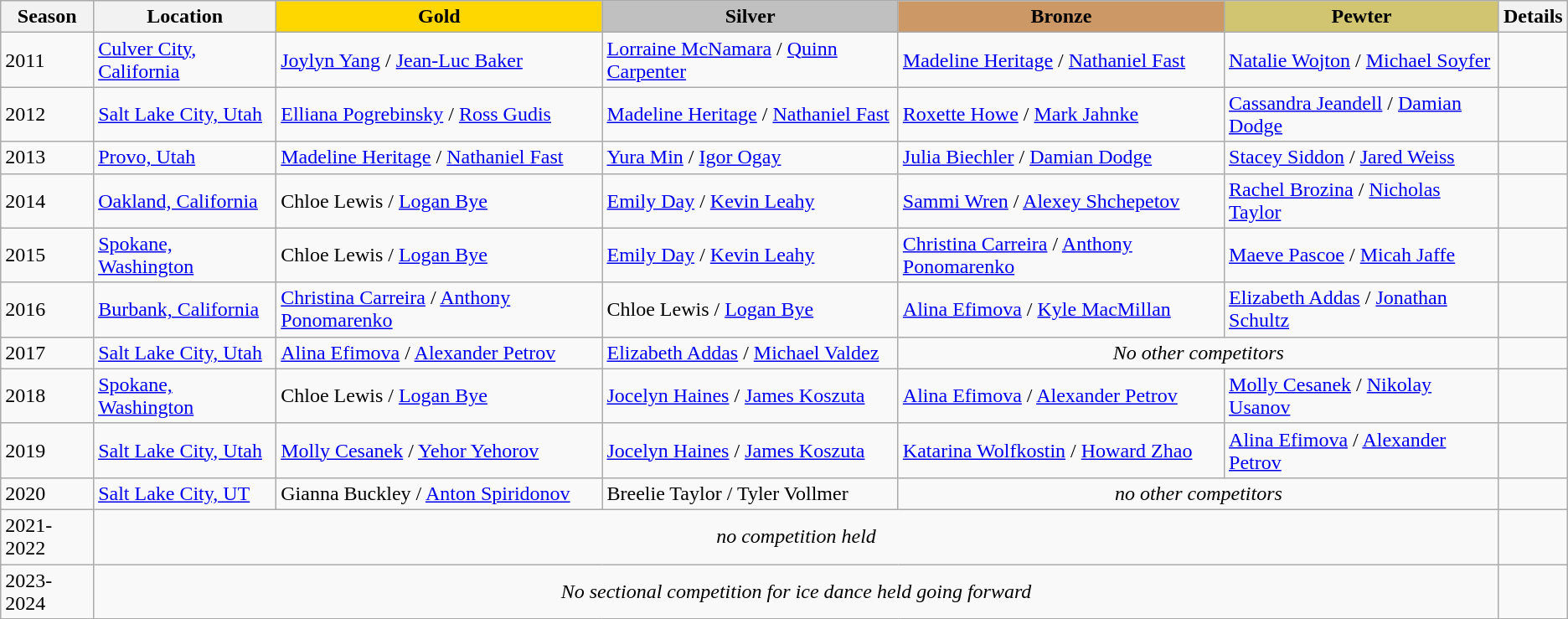<table class="wikitable">
<tr>
<th>Season</th>
<th>Location</th>
<td align=center bgcolor=gold><strong>Gold</strong></td>
<td align=center bgcolor=silver><strong>Silver</strong></td>
<td align=center bgcolor=cc9966><strong>Bronze</strong></td>
<td align=center bgcolor=d1c571><strong>Pewter</strong></td>
<th>Details</th>
</tr>
<tr>
<td>2011</td>
<td><a href='#'>Culver City, California</a></td>
<td><a href='#'>Joylyn Yang</a> / <a href='#'>Jean-Luc Baker</a></td>
<td><a href='#'>Lorraine McNamara</a> / <a href='#'>Quinn Carpenter</a></td>
<td><a href='#'>Madeline Heritage</a> / <a href='#'>Nathaniel Fast</a></td>
<td><a href='#'>Natalie Wojton</a> / <a href='#'>Michael Soyfer</a></td>
<td></td>
</tr>
<tr>
<td>2012</td>
<td><a href='#'>Salt Lake City, Utah</a></td>
<td><a href='#'>Elliana Pogrebinsky</a> / <a href='#'>Ross Gudis</a></td>
<td><a href='#'>Madeline Heritage</a> / <a href='#'>Nathaniel Fast</a></td>
<td><a href='#'>Roxette Howe</a> / <a href='#'>Mark Jahnke</a></td>
<td><a href='#'>Cassandra Jeandell</a> / <a href='#'>Damian Dodge</a></td>
<td></td>
</tr>
<tr>
<td>2013</td>
<td><a href='#'>Provo, Utah</a></td>
<td><a href='#'>Madeline Heritage</a> / <a href='#'>Nathaniel Fast</a></td>
<td><a href='#'>Yura Min</a> / <a href='#'>Igor Ogay</a></td>
<td><a href='#'>Julia Biechler</a> / <a href='#'>Damian Dodge</a></td>
<td><a href='#'>Stacey Siddon</a> / <a href='#'>Jared Weiss</a></td>
<td></td>
</tr>
<tr>
<td>2014</td>
<td><a href='#'>Oakland, California</a></td>
<td>Chloe Lewis / <a href='#'>Logan Bye</a></td>
<td><a href='#'>Emily Day</a> / <a href='#'>Kevin Leahy</a></td>
<td><a href='#'>Sammi Wren</a> / <a href='#'>Alexey Shchepetov</a></td>
<td><a href='#'>Rachel Brozina</a> / <a href='#'>Nicholas Taylor</a></td>
<td></td>
</tr>
<tr>
<td>2015</td>
<td><a href='#'>Spokane, Washington</a></td>
<td>Chloe Lewis / <a href='#'>Logan Bye</a></td>
<td><a href='#'>Emily Day</a> / <a href='#'>Kevin Leahy</a></td>
<td><a href='#'>Christina Carreira</a> / <a href='#'>Anthony Ponomarenko</a></td>
<td><a href='#'>Maeve Pascoe</a> / <a href='#'>Micah Jaffe</a></td>
<td></td>
</tr>
<tr>
<td>2016</td>
<td><a href='#'>Burbank, California</a></td>
<td><a href='#'>Christina Carreira</a> / <a href='#'>Anthony Ponomarenko</a></td>
<td>Chloe Lewis / <a href='#'>Logan Bye</a></td>
<td><a href='#'>Alina Efimova</a> / <a href='#'>Kyle MacMillan</a></td>
<td><a href='#'>Elizabeth Addas</a> / <a href='#'>Jonathan Schultz</a></td>
<td></td>
</tr>
<tr>
<td>2017</td>
<td><a href='#'>Salt Lake City, Utah</a></td>
<td><a href='#'>Alina Efimova</a> / <a href='#'>Alexander Petrov</a></td>
<td><a href='#'>Elizabeth Addas</a> / <a href='#'>Michael Valdez</a></td>
<td colspan=2 align=center><em>No other competitors</em></td>
<td></td>
</tr>
<tr>
<td>2018</td>
<td><a href='#'>Spokane, Washington</a></td>
<td>Chloe Lewis / <a href='#'>Logan Bye</a></td>
<td><a href='#'>Jocelyn Haines</a> / <a href='#'>James Koszuta</a></td>
<td><a href='#'>Alina Efimova</a> / <a href='#'>Alexander Petrov</a></td>
<td><a href='#'>Molly Cesanek</a> / <a href='#'>Nikolay Usanov</a></td>
<td></td>
</tr>
<tr>
<td>2019</td>
<td><a href='#'>Salt Lake City, Utah</a></td>
<td><a href='#'>Molly Cesanek</a> / <a href='#'>Yehor Yehorov</a></td>
<td><a href='#'>Jocelyn Haines</a> / <a href='#'>James Koszuta</a></td>
<td><a href='#'>Katarina Wolfkostin</a> / <a href='#'>Howard Zhao</a></td>
<td><a href='#'>Alina Efimova</a> / <a href='#'>Alexander Petrov</a></td>
<td></td>
</tr>
<tr>
<td>2020</td>
<td><a href='#'>Salt Lake City, UT</a></td>
<td>Gianna Buckley / <a href='#'>Anton Spiridonov</a></td>
<td>Breelie Taylor / Tyler Vollmer</td>
<td colspan="2" align="center"><em>no other competitors</em></td>
<td></td>
</tr>
<tr>
<td>2021-2022</td>
<td colspan="5" align="center"><em>no competition held</em></td>
<td></td>
</tr>
<tr>
<td>2023-<br>2024</td>
<td colspan="5" align="center"><em>No sectional competition for ice dance held going forward</em></td>
<td></td>
</tr>
</table>
